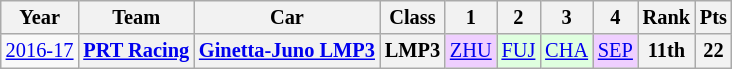<table class="wikitable" style="text-align:center; font-size:85%">
<tr>
<th>Year</th>
<th>Team</th>
<th>Car</th>
<th>Class</th>
<th>1</th>
<th>2</th>
<th>3</th>
<th>4</th>
<th>Rank</th>
<th>Pts</th>
</tr>
<tr>
<td><a href='#'>2016-17</a></td>
<th><a href='#'>PRT Racing</a></th>
<th><a href='#'>Ginetta-Juno LMP3</a></th>
<th>LMP3</th>
<td style="background:#EFCFFF"><a href='#'>ZHU</a><br></td>
<td style="background:#DFFFDF;"><a href='#'>FUJ</a><br></td>
<td style="background:#DFFFDF;"><a href='#'>CHA</a><br></td>
<td style="background:#EFCFFF;"><a href='#'>SEP</a><br></td>
<th>11th</th>
<th>22</th>
</tr>
</table>
